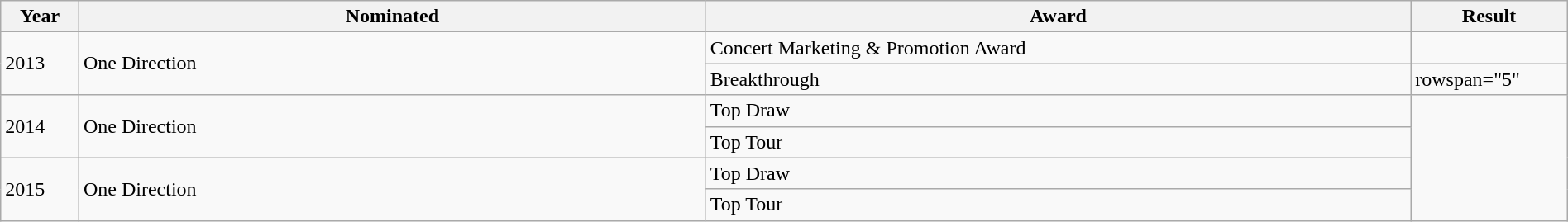<table class="wikitable" style="width:100%;">
<tr>
<th width=5%>Year</th>
<th style="width:40%;">Nominated</th>
<th style="width:45%;">Award</th>
<th style="width:10%;">Result</th>
</tr>
<tr>
<td rowspan="2">2013</td>
<td rowspan="2">One Direction</td>
<td>Concert Marketing & Promotion Award</td>
<td></td>
</tr>
<tr>
<td>Breakthrough</td>
<td>rowspan="5" </td>
</tr>
<tr>
<td rowspan="2">2014</td>
<td rowspan="2">One Direction</td>
<td>Top Draw</td>
</tr>
<tr>
<td>Top Tour</td>
</tr>
<tr>
<td rowspan="2">2015</td>
<td rowspan="2">One Direction</td>
<td>Top Draw</td>
</tr>
<tr>
<td>Top Tour</td>
</tr>
</table>
